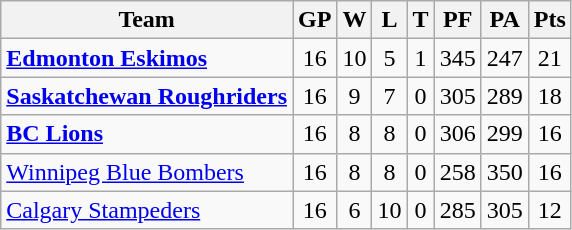<table class="wikitable" valign="top">
<tr>
<th>Team</th>
<th>GP</th>
<th>W</th>
<th>L</th>
<th>T</th>
<th>PF</th>
<th>PA</th>
<th>Pts</th>
</tr>
<tr align="center">
<td align="left"><strong><a href='#'>Edmonton Eskimos</a></strong></td>
<td>16</td>
<td>10</td>
<td>5</td>
<td>1</td>
<td>345</td>
<td>247</td>
<td>21</td>
</tr>
<tr align="center">
<td align="left"><strong><a href='#'>Saskatchewan Roughriders</a></strong></td>
<td>16</td>
<td>9</td>
<td>7</td>
<td>0</td>
<td>305</td>
<td>289</td>
<td>18</td>
</tr>
<tr align="center">
<td align="left"><strong><a href='#'>BC Lions</a></strong></td>
<td>16</td>
<td>8</td>
<td>8</td>
<td>0</td>
<td>306</td>
<td>299</td>
<td>16</td>
</tr>
<tr align="center">
<td align="left"><a href='#'>Winnipeg Blue Bombers</a></td>
<td>16</td>
<td>8</td>
<td>8</td>
<td>0</td>
<td>258</td>
<td>350</td>
<td>16</td>
</tr>
<tr align="center">
<td align="left"><a href='#'>Calgary Stampeders</a></td>
<td>16</td>
<td>6</td>
<td>10</td>
<td>0</td>
<td>285</td>
<td>305</td>
<td>12</td>
</tr>
</table>
